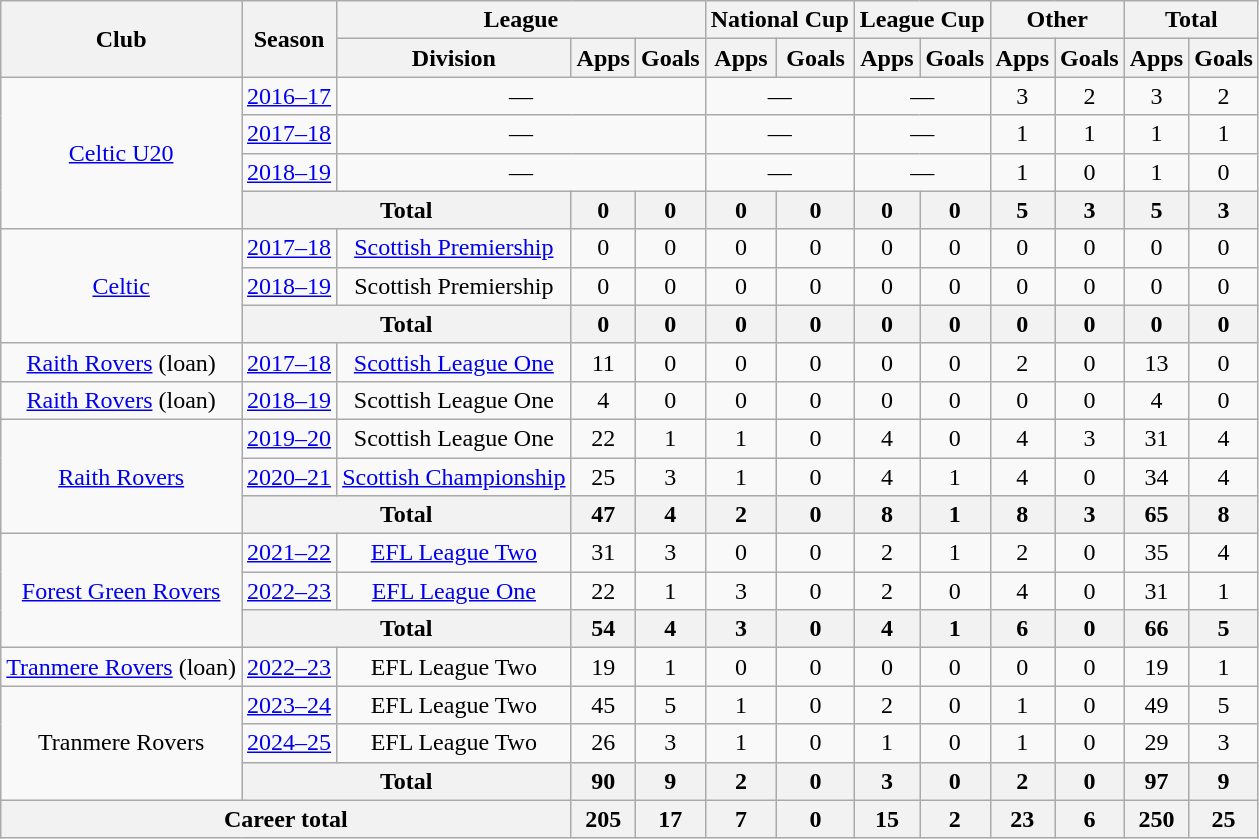<table class="wikitable" style="text-align: center">
<tr>
<th rowspan="2">Club</th>
<th rowspan="2">Season</th>
<th colspan="3">League</th>
<th colspan="2">National Cup</th>
<th colspan="2">League Cup</th>
<th colspan="2">Other</th>
<th colspan="2">Total</th>
</tr>
<tr>
<th>Division</th>
<th>Apps</th>
<th>Goals</th>
<th>Apps</th>
<th>Goals</th>
<th>Apps</th>
<th>Goals</th>
<th>Apps</th>
<th>Goals</th>
<th>Apps</th>
<th>Goals</th>
</tr>
<tr>
<td rowspan="4"><a href='#'>Celtic U20</a></td>
<td><a href='#'>2016–17</a></td>
<td colspan="3">—</td>
<td colspan="2">—</td>
<td colspan="2">—</td>
<td>3</td>
<td>2</td>
<td>3</td>
<td>2</td>
</tr>
<tr>
<td><a href='#'>2017–18</a></td>
<td colspan="3">—</td>
<td colspan="2">—</td>
<td colspan="2">—</td>
<td>1</td>
<td>1</td>
<td>1</td>
<td>1</td>
</tr>
<tr>
<td><a href='#'>2018–19</a></td>
<td colspan="3">—</td>
<td colspan="2">—</td>
<td colspan="2">—</td>
<td>1</td>
<td>0</td>
<td>1</td>
<td>0</td>
</tr>
<tr>
<th colspan="2">Total</th>
<th>0</th>
<th>0</th>
<th>0</th>
<th>0</th>
<th>0</th>
<th>0</th>
<th>5</th>
<th>3</th>
<th>5</th>
<th>3</th>
</tr>
<tr>
<td rowspan="3"><a href='#'>Celtic</a></td>
<td><a href='#'>2017–18</a></td>
<td><a href='#'>Scottish Premiership</a></td>
<td>0</td>
<td>0</td>
<td>0</td>
<td>0</td>
<td>0</td>
<td>0</td>
<td>0</td>
<td>0</td>
<td>0</td>
<td>0</td>
</tr>
<tr>
<td><a href='#'>2018–19</a></td>
<td>Scottish Premiership</td>
<td>0</td>
<td>0</td>
<td>0</td>
<td>0</td>
<td>0</td>
<td>0</td>
<td>0</td>
<td>0</td>
<td>0</td>
<td>0</td>
</tr>
<tr>
<th colspan="2">Total</th>
<th>0</th>
<th>0</th>
<th>0</th>
<th>0</th>
<th>0</th>
<th>0</th>
<th>0</th>
<th>0</th>
<th>0</th>
<th>0</th>
</tr>
<tr>
<td><a href='#'>Raith Rovers</a> (loan)</td>
<td><a href='#'>2017–18</a></td>
<td><a href='#'>Scottish League One</a></td>
<td>11</td>
<td>0</td>
<td>0</td>
<td>0</td>
<td>0</td>
<td>0</td>
<td>2</td>
<td>0</td>
<td>13</td>
<td>0</td>
</tr>
<tr>
<td><a href='#'>Raith Rovers</a> (loan)</td>
<td><a href='#'>2018–19</a></td>
<td>Scottish League One</td>
<td>4</td>
<td>0</td>
<td>0</td>
<td>0</td>
<td>0</td>
<td>0</td>
<td>0</td>
<td>0</td>
<td>4</td>
<td>0</td>
</tr>
<tr>
<td rowspan="3"><a href='#'>Raith Rovers</a></td>
<td><a href='#'>2019–20</a></td>
<td>Scottish League One</td>
<td>22</td>
<td>1</td>
<td>1</td>
<td>0</td>
<td>4</td>
<td>0</td>
<td>4</td>
<td>3</td>
<td>31</td>
<td>4</td>
</tr>
<tr>
<td><a href='#'>2020–21</a></td>
<td><a href='#'>Scottish Championship</a></td>
<td>25</td>
<td>3</td>
<td>1</td>
<td>0</td>
<td>4</td>
<td>1</td>
<td>4</td>
<td>0</td>
<td>34</td>
<td>4</td>
</tr>
<tr>
<th colspan="2">Total</th>
<th>47</th>
<th>4</th>
<th>2</th>
<th>0</th>
<th>8</th>
<th>1</th>
<th>8</th>
<th>3</th>
<th>65</th>
<th>8</th>
</tr>
<tr>
<td rowspan="3"><a href='#'>Forest Green Rovers</a></td>
<td><a href='#'>2021–22</a></td>
<td><a href='#'>EFL League Two</a></td>
<td>31</td>
<td>3</td>
<td>0</td>
<td>0</td>
<td>2</td>
<td>1</td>
<td>2</td>
<td>0</td>
<td>35</td>
<td>4</td>
</tr>
<tr>
<td><a href='#'>2022–23</a></td>
<td><a href='#'>EFL League One</a></td>
<td>22</td>
<td>1</td>
<td>3</td>
<td>0</td>
<td>2</td>
<td>0</td>
<td>4</td>
<td>0</td>
<td>31</td>
<td>1</td>
</tr>
<tr>
<th colspan="2">Total</th>
<th>54</th>
<th>4</th>
<th>3</th>
<th>0</th>
<th>4</th>
<th>1</th>
<th>6</th>
<th>0</th>
<th>66</th>
<th>5</th>
</tr>
<tr>
<td><a href='#'>Tranmere Rovers</a> (loan)</td>
<td><a href='#'>2022–23</a></td>
<td>EFL League Two</td>
<td>19</td>
<td>1</td>
<td>0</td>
<td>0</td>
<td>0</td>
<td>0</td>
<td>0</td>
<td>0</td>
<td>19</td>
<td>1</td>
</tr>
<tr>
<td rowspan="3">Tranmere Rovers</td>
<td><a href='#'>2023–24</a></td>
<td>EFL League Two</td>
<td>45</td>
<td>5</td>
<td>1</td>
<td>0</td>
<td>2</td>
<td>0</td>
<td>1</td>
<td>0</td>
<td>49</td>
<td>5</td>
</tr>
<tr>
<td><a href='#'>2024–25</a></td>
<td>EFL League Two</td>
<td>26</td>
<td>3</td>
<td>1</td>
<td>0</td>
<td>1</td>
<td>0</td>
<td>1</td>
<td>0</td>
<td>29</td>
<td>3</td>
</tr>
<tr>
<th colspan="2">Total</th>
<th>90</th>
<th>9</th>
<th>2</th>
<th>0</th>
<th>3</th>
<th>0</th>
<th>2</th>
<th>0</th>
<th>97</th>
<th>9</th>
</tr>
<tr>
<th colspan="3">Career total</th>
<th>205</th>
<th>17</th>
<th>7</th>
<th>0</th>
<th>15</th>
<th>2</th>
<th>23</th>
<th>6</th>
<th>250</th>
<th>25</th>
</tr>
</table>
